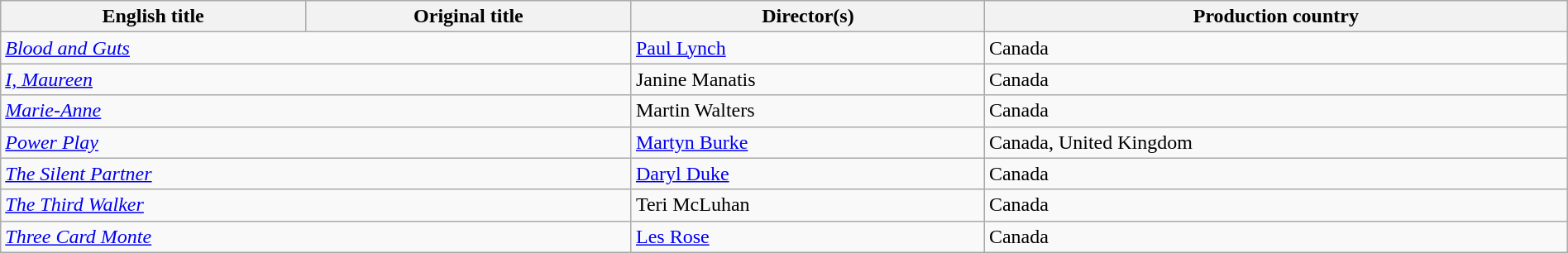<table class="wikitable" width="100%">
<tr>
<th>English title</th>
<th>Original title</th>
<th>Director(s)</th>
<th>Production country</th>
</tr>
<tr>
<td colspan=2><em><a href='#'>Blood and Guts</a></em></td>
<td><a href='#'>Paul Lynch</a></td>
<td>Canada</td>
</tr>
<tr>
<td colspan=2><em><a href='#'>I, Maureen</a></em></td>
<td>Janine Manatis</td>
<td>Canada</td>
</tr>
<tr>
<td colspan=2><em><a href='#'>Marie-Anne</a></em></td>
<td>Martin Walters</td>
<td>Canada</td>
</tr>
<tr>
<td colspan=2><em><a href='#'>Power Play</a></em></td>
<td><a href='#'>Martyn Burke</a></td>
<td>Canada, United Kingdom</td>
</tr>
<tr>
<td colspan=2><em><a href='#'>The Silent Partner</a></em></td>
<td><a href='#'>Daryl Duke</a></td>
<td>Canada</td>
</tr>
<tr>
<td colspan=2><em><a href='#'>The Third Walker</a></em></td>
<td>Teri McLuhan</td>
<td>Canada</td>
</tr>
<tr>
<td colspan=2><em><a href='#'>Three Card Monte</a></em></td>
<td><a href='#'>Les Rose</a></td>
<td>Canada</td>
</tr>
</table>
